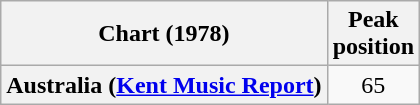<table class="wikitable plainrowheaders" style="text-align:center">
<tr>
<th>Chart (1978)</th>
<th>Peak<br>position</th>
</tr>
<tr>
<th scope="row">Australia (<a href='#'>Kent Music Report</a>)</th>
<td>65</td>
</tr>
</table>
